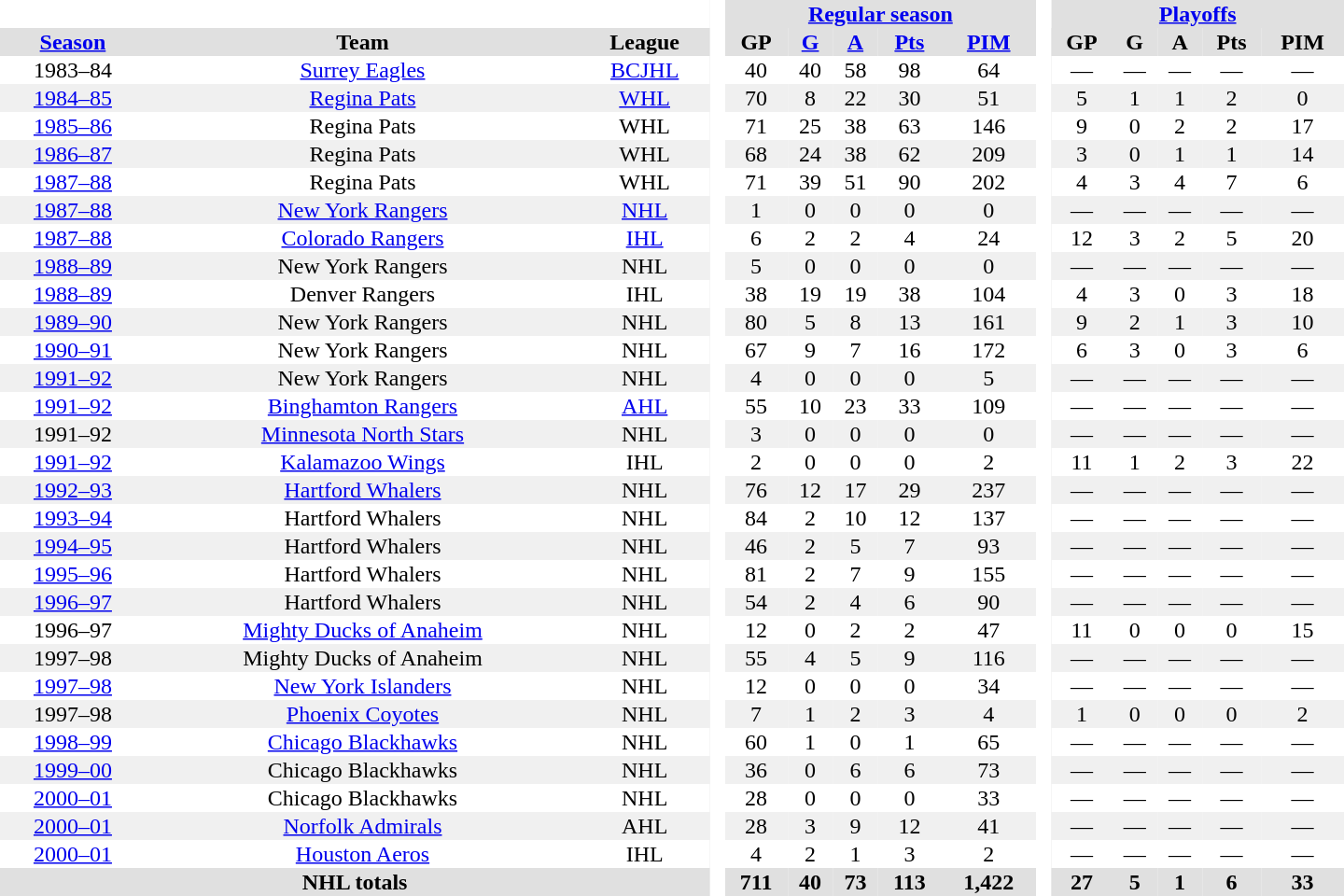<table border="0" cellpadding="1" cellspacing="0" style="text-align:center; width:60em">
<tr bgcolor="#e0e0e0">
<th colspan="3" bgcolor="#ffffff"> </th>
<th rowspan="99" bgcolor="#ffffff"> </th>
<th colspan="5"><a href='#'>Regular season</a></th>
<th rowspan="99" bgcolor="#ffffff"> </th>
<th colspan="5"><a href='#'>Playoffs</a></th>
</tr>
<tr bgcolor="#e0e0e0">
<th><a href='#'>Season</a></th>
<th>Team</th>
<th>League</th>
<th>GP</th>
<th><a href='#'>G</a></th>
<th><a href='#'>A</a></th>
<th><a href='#'>Pts</a></th>
<th><a href='#'>PIM</a></th>
<th>GP</th>
<th>G</th>
<th>A</th>
<th>Pts</th>
<th>PIM</th>
</tr>
<tr>
<td>1983–84</td>
<td><a href='#'>Surrey Eagles</a></td>
<td><a href='#'>BCJHL</a></td>
<td>40</td>
<td>40</td>
<td>58</td>
<td>98</td>
<td>64</td>
<td>—</td>
<td>—</td>
<td>—</td>
<td>—</td>
<td>—</td>
</tr>
<tr bgcolor="#f0f0f0">
<td><a href='#'>1984–85</a></td>
<td><a href='#'>Regina Pats</a></td>
<td><a href='#'>WHL</a></td>
<td>70</td>
<td>8</td>
<td>22</td>
<td>30</td>
<td>51</td>
<td>5</td>
<td>1</td>
<td>1</td>
<td>2</td>
<td>0</td>
</tr>
<tr>
<td><a href='#'>1985–86</a></td>
<td>Regina Pats</td>
<td>WHL</td>
<td>71</td>
<td>25</td>
<td>38</td>
<td>63</td>
<td>146</td>
<td>9</td>
<td>0</td>
<td>2</td>
<td>2</td>
<td>17</td>
</tr>
<tr bgcolor="#f0f0f0">
<td><a href='#'>1986–87</a></td>
<td>Regina Pats</td>
<td>WHL</td>
<td>68</td>
<td>24</td>
<td>38</td>
<td>62</td>
<td>209</td>
<td>3</td>
<td>0</td>
<td>1</td>
<td>1</td>
<td>14</td>
</tr>
<tr>
<td><a href='#'>1987–88</a></td>
<td>Regina Pats</td>
<td>WHL</td>
<td>71</td>
<td>39</td>
<td>51</td>
<td>90</td>
<td>202</td>
<td>4</td>
<td>3</td>
<td>4</td>
<td>7</td>
<td>6</td>
</tr>
<tr bgcolor="#f0f0f0">
<td><a href='#'>1987–88</a></td>
<td><a href='#'>New York Rangers</a></td>
<td><a href='#'>NHL</a></td>
<td>1</td>
<td>0</td>
<td>0</td>
<td>0</td>
<td>0</td>
<td>—</td>
<td>—</td>
<td>—</td>
<td>—</td>
<td>—</td>
</tr>
<tr>
<td><a href='#'>1987–88</a></td>
<td><a href='#'>Colorado Rangers</a></td>
<td><a href='#'>IHL</a></td>
<td>6</td>
<td>2</td>
<td>2</td>
<td>4</td>
<td>24</td>
<td>12</td>
<td>3</td>
<td>2</td>
<td>5</td>
<td>20</td>
</tr>
<tr bgcolor="#f0f0f0">
<td><a href='#'>1988–89</a></td>
<td>New York Rangers</td>
<td>NHL</td>
<td>5</td>
<td>0</td>
<td>0</td>
<td>0</td>
<td>0</td>
<td>—</td>
<td>—</td>
<td>—</td>
<td>—</td>
<td>—</td>
</tr>
<tr>
<td><a href='#'>1988–89</a></td>
<td>Denver Rangers</td>
<td>IHL</td>
<td>38</td>
<td>19</td>
<td>19</td>
<td>38</td>
<td>104</td>
<td>4</td>
<td>3</td>
<td>0</td>
<td>3</td>
<td>18</td>
</tr>
<tr bgcolor="#f0f0f0">
<td><a href='#'>1989–90</a></td>
<td>New York Rangers</td>
<td>NHL</td>
<td>80</td>
<td>5</td>
<td>8</td>
<td>13</td>
<td>161</td>
<td>9</td>
<td>2</td>
<td>1</td>
<td>3</td>
<td>10</td>
</tr>
<tr>
<td><a href='#'>1990–91</a></td>
<td>New York Rangers</td>
<td>NHL</td>
<td>67</td>
<td>9</td>
<td>7</td>
<td>16</td>
<td>172</td>
<td>6</td>
<td>3</td>
<td>0</td>
<td>3</td>
<td>6</td>
</tr>
<tr bgcolor="#f0f0f0">
<td><a href='#'>1991–92</a></td>
<td>New York Rangers</td>
<td>NHL</td>
<td>4</td>
<td>0</td>
<td>0</td>
<td>0</td>
<td>5</td>
<td>—</td>
<td>—</td>
<td>—</td>
<td>—</td>
<td>—</td>
</tr>
<tr>
<td><a href='#'>1991–92</a></td>
<td><a href='#'>Binghamton Rangers</a></td>
<td><a href='#'>AHL</a></td>
<td>55</td>
<td>10</td>
<td>23</td>
<td>33</td>
<td>109</td>
<td>—</td>
<td>—</td>
<td>—</td>
<td>—</td>
<td>—</td>
</tr>
<tr bgcolor="#f0f0f0">
<td>1991–92</td>
<td><a href='#'>Minnesota North Stars</a></td>
<td>NHL</td>
<td>3</td>
<td>0</td>
<td>0</td>
<td>0</td>
<td>0</td>
<td>—</td>
<td>—</td>
<td>—</td>
<td>—</td>
<td>—</td>
</tr>
<tr>
<td><a href='#'>1991–92</a></td>
<td><a href='#'>Kalamazoo Wings</a></td>
<td>IHL</td>
<td>2</td>
<td>0</td>
<td>0</td>
<td>0</td>
<td>2</td>
<td>11</td>
<td>1</td>
<td>2</td>
<td>3</td>
<td>22</td>
</tr>
<tr bgcolor="#f0f0f0">
<td><a href='#'>1992–93</a></td>
<td><a href='#'>Hartford Whalers</a></td>
<td>NHL</td>
<td>76</td>
<td>12</td>
<td>17</td>
<td>29</td>
<td>237</td>
<td>—</td>
<td>—</td>
<td>—</td>
<td>—</td>
<td>—</td>
</tr>
<tr>
<td><a href='#'>1993–94</a></td>
<td>Hartford Whalers</td>
<td>NHL</td>
<td>84</td>
<td>2</td>
<td>10</td>
<td>12</td>
<td>137</td>
<td>—</td>
<td>—</td>
<td>—</td>
<td>—</td>
<td>—</td>
</tr>
<tr bgcolor="#f0f0f0">
<td><a href='#'>1994–95</a></td>
<td>Hartford Whalers</td>
<td>NHL</td>
<td>46</td>
<td>2</td>
<td>5</td>
<td>7</td>
<td>93</td>
<td>—</td>
<td>—</td>
<td>—</td>
<td>—</td>
<td>—</td>
</tr>
<tr>
<td><a href='#'>1995–96</a></td>
<td>Hartford Whalers</td>
<td>NHL</td>
<td>81</td>
<td>2</td>
<td>7</td>
<td>9</td>
<td>155</td>
<td>—</td>
<td>—</td>
<td>—</td>
<td>—</td>
<td>—</td>
</tr>
<tr bgcolor="#f0f0f0">
<td><a href='#'>1996–97</a></td>
<td>Hartford Whalers</td>
<td>NHL</td>
<td>54</td>
<td>2</td>
<td>4</td>
<td>6</td>
<td>90</td>
<td>—</td>
<td>—</td>
<td>—</td>
<td>—</td>
<td>—</td>
</tr>
<tr>
<td>1996–97</td>
<td><a href='#'>Mighty Ducks of Anaheim</a></td>
<td>NHL</td>
<td>12</td>
<td>0</td>
<td>2</td>
<td>2</td>
<td>47</td>
<td>11</td>
<td>0</td>
<td>0</td>
<td>0</td>
<td>15</td>
</tr>
<tr bgcolor="#f0f0f0">
<td>1997–98</td>
<td>Mighty Ducks of Anaheim</td>
<td>NHL</td>
<td>55</td>
<td>4</td>
<td>5</td>
<td>9</td>
<td>116</td>
<td>—</td>
<td>—</td>
<td>—</td>
<td>—</td>
<td>—</td>
</tr>
<tr>
<td><a href='#'>1997–98</a></td>
<td><a href='#'>New York Islanders</a></td>
<td>NHL</td>
<td>12</td>
<td>0</td>
<td>0</td>
<td>0</td>
<td>34</td>
<td>—</td>
<td>—</td>
<td>—</td>
<td>—</td>
<td>—</td>
</tr>
<tr bgcolor="#f0f0f0">
<td>1997–98</td>
<td><a href='#'>Phoenix Coyotes</a></td>
<td>NHL</td>
<td>7</td>
<td>1</td>
<td>2</td>
<td>3</td>
<td>4</td>
<td>1</td>
<td>0</td>
<td>0</td>
<td>0</td>
<td>2</td>
</tr>
<tr>
<td><a href='#'>1998–99</a></td>
<td><a href='#'>Chicago Blackhawks</a></td>
<td>NHL</td>
<td>60</td>
<td>1</td>
<td>0</td>
<td>1</td>
<td>65</td>
<td>—</td>
<td>—</td>
<td>—</td>
<td>—</td>
<td>—</td>
</tr>
<tr bgcolor="#f0f0f0">
<td><a href='#'>1999–00</a></td>
<td>Chicago Blackhawks</td>
<td>NHL</td>
<td>36</td>
<td>0</td>
<td>6</td>
<td>6</td>
<td>73</td>
<td>—</td>
<td>—</td>
<td>—</td>
<td>—</td>
<td>—</td>
</tr>
<tr>
<td><a href='#'>2000–01</a></td>
<td>Chicago Blackhawks</td>
<td>NHL</td>
<td>28</td>
<td>0</td>
<td>0</td>
<td>0</td>
<td>33</td>
<td>—</td>
<td>—</td>
<td>—</td>
<td>—</td>
<td>—</td>
</tr>
<tr bgcolor="#f0f0f0">
<td><a href='#'>2000–01</a></td>
<td><a href='#'>Norfolk Admirals</a></td>
<td>AHL</td>
<td>28</td>
<td>3</td>
<td>9</td>
<td>12</td>
<td>41</td>
<td>—</td>
<td>—</td>
<td>—</td>
<td>—</td>
<td>—</td>
</tr>
<tr>
<td><a href='#'>2000–01</a></td>
<td><a href='#'>Houston Aeros</a></td>
<td>IHL</td>
<td>4</td>
<td>2</td>
<td>1</td>
<td>3</td>
<td>2</td>
<td>—</td>
<td>—</td>
<td>—</td>
<td>—</td>
<td>—</td>
</tr>
<tr>
</tr>
<tr ALIGN="center" bgcolor="#e0e0e0">
<th colspan="3">NHL totals</th>
<th ALIGN="center">711</th>
<th ALIGN="center">40</th>
<th ALIGN="center">73</th>
<th ALIGN="center">113</th>
<th ALIGN="center">1,422</th>
<th ALIGN="center">27</th>
<th ALIGN="center">5</th>
<th ALIGN="center">1</th>
<th ALIGN="center">6</th>
<th ALIGN="center">33</th>
</tr>
</table>
